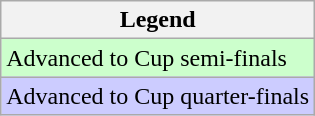<table class="wikitable">
<tr>
<th>Legend</th>
</tr>
<tr bgcolor=ccffcc>
<td>Advanced to Cup semi-finals</td>
</tr>
<tr bgcolor=ccccff>
<td>Advanced to Cup quarter-finals</td>
</tr>
</table>
